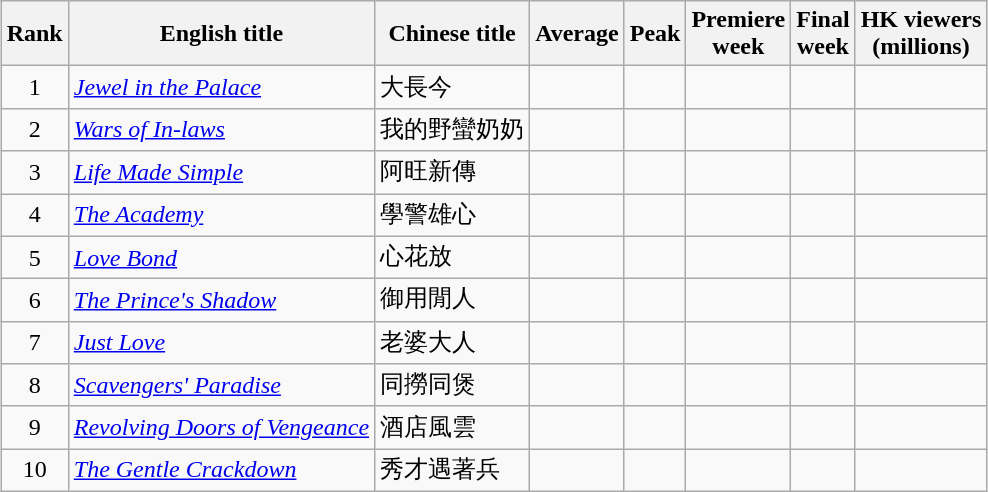<table class="wikitable sortable" style="margin:auto; margin:auto;">
<tr>
<th>Rank</th>
<th>English title</th>
<th>Chinese title</th>
<th>Average</th>
<th>Peak</th>
<th>Premiere<br>week</th>
<th>Final<br>week</th>
<th>HK viewers<br>(millions)</th>
</tr>
<tr>
<td style="text-align:center;">1</td>
<td><em><a href='#'>Jewel in the Palace</a></em></td>
<td>大長今</td>
<td></td>
<td></td>
<td></td>
<td></td>
<td></td>
</tr>
<tr>
<td style="text-align:center;">2</td>
<td><em><a href='#'>Wars of In-laws</a></em></td>
<td>我的野蠻奶奶</td>
<td></td>
<td></td>
<td></td>
<td></td>
<td></td>
</tr>
<tr>
<td style="text-align:center;">3</td>
<td><em><a href='#'>Life Made Simple</a></em></td>
<td>阿旺新傳</td>
<td></td>
<td></td>
<td></td>
<td></td>
<td></td>
</tr>
<tr>
<td style="text-align:center;">4</td>
<td><em><a href='#'>The Academy</a></em></td>
<td>學警雄心</td>
<td></td>
<td></td>
<td></td>
<td></td>
<td></td>
</tr>
<tr>
<td style="text-align:center;">5</td>
<td><em><a href='#'>Love Bond</a></em></td>
<td>心花放</td>
<td></td>
<td></td>
<td></td>
<td></td>
<td></td>
</tr>
<tr>
<td style="text-align:center;">6</td>
<td><em><a href='#'>The Prince's Shadow</a></em></td>
<td>御用閒人</td>
<td></td>
<td></td>
<td></td>
<td></td>
<td></td>
</tr>
<tr>
<td style="text-align:center;">7</td>
<td><em><a href='#'>Just Love</a></em></td>
<td>老婆大人</td>
<td></td>
<td></td>
<td></td>
<td></td>
<td></td>
</tr>
<tr>
<td style="text-align:center;">8</td>
<td><em><a href='#'>Scavengers' Paradise</a></em></td>
<td>同撈同煲</td>
<td></td>
<td></td>
<td></td>
<td></td>
<td></td>
</tr>
<tr>
<td style="text-align:center;">9</td>
<td><em><a href='#'>Revolving Doors of Vengeance</a></em></td>
<td>酒店風雲</td>
<td></td>
<td></td>
<td></td>
<td></td>
<td></td>
</tr>
<tr>
<td style="text-align:center;">10</td>
<td><em><a href='#'>The Gentle Crackdown</a></em></td>
<td>秀才遇著兵</td>
<td></td>
<td></td>
<td></td>
<td></td>
<td></td>
</tr>
</table>
